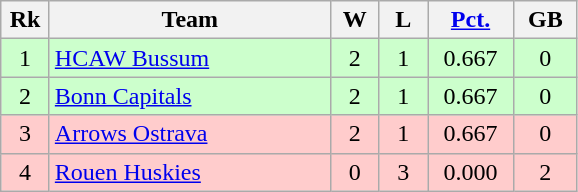<table class="wikitable" style="text-align:center">
<tr>
<th width="25">Rk</th>
<th width="180">Team</th>
<th width="25">W</th>
<th width="25">L</th>
<th width="50"><a href='#'>Pct.</a></th>
<th width="35">GB</th>
</tr>
<tr style="background-color:#ccffcc;">
<td>1</td>
<td style="text-align:left;"> <a href='#'>HCAW Bussum</a></td>
<td>2</td>
<td>1</td>
<td>0.667</td>
<td>0</td>
</tr>
<tr style="background-color:#ccffcc;">
<td>2</td>
<td style="text-align:left;"> <a href='#'>Bonn Capitals</a></td>
<td>2</td>
<td>1</td>
<td>0.667</td>
<td>0</td>
</tr>
<tr style="background-color:#ffcccc;">
<td>3</td>
<td style="text-align:left;"> <a href='#'>Arrows Ostrava</a></td>
<td>2</td>
<td>1</td>
<td>0.667</td>
<td>0</td>
</tr>
<tr style="background-color:#ffcccc;">
<td>4</td>
<td style="text-align:left;"> <a href='#'>Rouen Huskies</a></td>
<td>0</td>
<td>3</td>
<td>0.000</td>
<td>2</td>
</tr>
</table>
